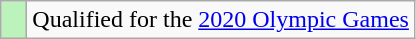<table class="wikitable" style="text-align: left;">
<tr>
<td style="width: 10px; background: #BBF3BB;"></td>
<td>Qualified for the <a href='#'>2020 Olympic Games</a></td>
</tr>
</table>
